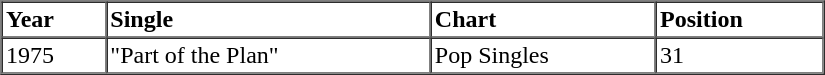<table border=1 cellspacing=0 cellpadding=2 width="550px">
<tr>
<th align="left">Year</th>
<th align="left">Single</th>
<th align="left">Chart</th>
<th align="left">Position</th>
</tr>
<tr>
<td align="left">1975</td>
<td align="left">"Part of the Plan"</td>
<td align="left">Pop Singles</td>
<td align="left">31</td>
</tr>
<tr>
</tr>
</table>
